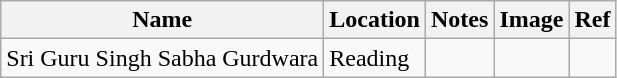<table class="wikitable sortable">
<tr>
<th>Name</th>
<th>Location</th>
<th>Notes</th>
<th>Image</th>
<th>Ref</th>
</tr>
<tr>
<td>Sri Guru Singh Sabha Gurdwara</td>
<td>Reading</td>
<td></td>
<td></td>
<td></td>
</tr>
</table>
